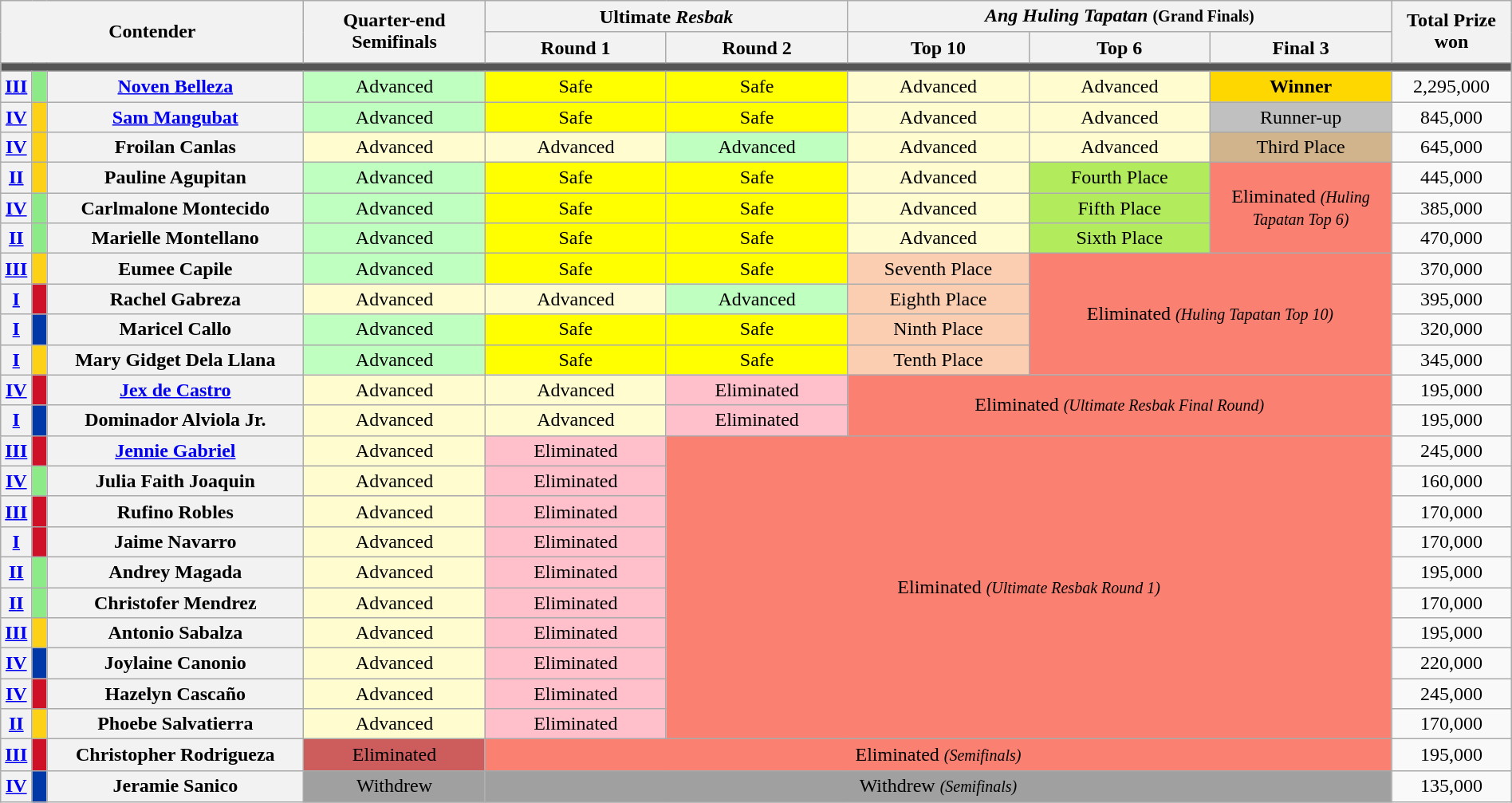<table class="wikitable" style="width:100%;text-align:center;line-height:18px;">
<tr>
<th colspan="3" rowspan="2">Contender</th>
<th rowspan="2" width="12%">Quarter-end Semifinals</th>
<th colspan="2">Ultimate <em>Resbak</em></th>
<th colspan="3" rowspan="1"><em>Ang Huling Tapatan</em> <small>(Grand Finals)</small></th>
<th rowspan="2">Total Prize won</th>
</tr>
<tr>
<th width="12%">Round 1</th>
<th width="12%">Round 2</th>
<th width="12%">Top 10</th>
<th width="12%">Top 6</th>
<th width="12%">Final 3</th>
</tr>
<tr>
<th colspan="10" style="background-color:#555;"></th>
</tr>
<tr>
<th width="02%"><a href='#'>III</a></th>
<th width="01%" style="background-color:#8deb87;"></th>
<th width="17%"><a href='#'>Noven Belleza</a></th>
<td style="background-color:#BFFFC0;">Advanced</td>
<td style="background-color:yellow;">Safe</td>
<td style="background-color:yellow;">Safe</td>
<td style="background-color:#FFFDD0;">Advanced</td>
<td style="background-color:#FFFDD0;">Advanced</td>
<td style="background-color:gold ;"><strong>Winner</strong></td>
<td>2,295,000</td>
</tr>
<tr>
<th><a href='#'>IV</a></th>
<th style="background-color:#fcd116;"></th>
<th><a href='#'>Sam Mangubat</a></th>
<td style="background-color:#BFFFC0;">Advanced</td>
<td style="background-color:yellow;">Safe</td>
<td style="background-color:yellow;">Safe</td>
<td style="background-color:#FFFDD0;">Advanced</td>
<td style="background-color:#FFFDD0;">Advanced</td>
<td style="background-color:silver ;">Runner-up</td>
<td>845,000</td>
</tr>
<tr>
<th><a href='#'>IV</a></th>
<th style="background-color:#fcd116;"></th>
<th>Froilan Canlas</th>
<td style="background-color:#FFFDD0;">Advanced</td>
<td style="background-color:#FFFDD0;">Advanced</td>
<td style="background-color:#BFFFC0;">Advanced</td>
<td style="background-color:#FFFDD0;">Advanced</td>
<td style="background-color:#FFFDD0;">Advanced</td>
<td style="background-color:tan ;">Third Place</td>
<td>645,000</td>
</tr>
<tr>
<th><a href='#'>II</a></th>
<th style="background-color:#fcd116;"></th>
<th>Pauline Agupitan</th>
<td style="background-color:#BFFFC0;">Advanced</td>
<td style="background-color:yellow;">Safe</td>
<td style="background-color:yellow;">Safe</td>
<td style="background-color:#FFFDD0;">Advanced</td>
<td style="background-color:#B2EC5D;">Fourth Place</td>
<td rowspan="3" style="background-color:salmon;">Eliminated <em><small>(Huling Tapatan Top 6)</small></em></td>
<td>445,000</td>
</tr>
<tr>
<th><a href='#'>IV</a></th>
<th style="background-color:#8deb87;"></th>
<th>Carlmalone Montecido</th>
<td style="background-color:#BFFFC0;">Advanced</td>
<td style="background-color:yellow;">Safe</td>
<td style="background-color:yellow;">Safe</td>
<td style="background-color:#FFFDD0;">Advanced</td>
<td style="background-color:#B2EC5D;">Fifth Place</td>
<td>385,000</td>
</tr>
<tr>
<th><a href='#'>II</a></th>
<th style="background-color:#8deb87;"></th>
<th>Marielle Montellano</th>
<td style="background-color:#BFFFC0;">Advanced</td>
<td style="background-color:yellow;">Safe</td>
<td style="background-color:yellow;">Safe</td>
<td style="background-color:#FFFDD0;">Advanced</td>
<td style="background-color:#B2EC5D;">Sixth Place</td>
<td>470,000</td>
</tr>
<tr>
<th><a href='#'>III</a></th>
<th style="background-color:#fcd116;"></th>
<th>Eumee Capile</th>
<td style="background-color:#BFFFC0;">Advanced</td>
<td style="background-color:yellow;">Safe</td>
<td style="background-color:yellow;">Safe</td>
<td style="background-color:#FBCEB1;">Seventh Place</td>
<td colspan="2" rowspan="4" style="background-color:salmon;">Eliminated <em><small>(Huling Tapatan Top 10)</small></em></td>
<td>370,000</td>
</tr>
<tr>
<th><a href='#'>I</a></th>
<th style="background-color:#ce1126;"></th>
<th>Rachel Gabreza</th>
<td style="background-color:#FFFDD0;">Advanced</td>
<td style="background-color:#FFFDD0;">Advanced</td>
<td style="background-color:#BFFFC0;">Advanced</td>
<td style="background-color:#FBCEB1;">Eighth Place</td>
<td>395,000</td>
</tr>
<tr>
<th><a href='#'>I</a></th>
<th style="background-color:#0038a8;"></th>
<th>Maricel Callo</th>
<td style="background-color:#BFFFC0;">Advanced</td>
<td style="background-color:yellow;">Safe</td>
<td style="background-color:yellow;">Safe</td>
<td style="background-color:#FBCEB1;">Ninth Place</td>
<td>320,000</td>
</tr>
<tr>
<th><a href='#'>I</a></th>
<th style="background-color:#fcd116;"></th>
<th>Mary Gidget Dela Llana</th>
<td style="background-color:#BFFFC0;">Advanced</td>
<td style="background-color:yellow;">Safe</td>
<td style="background-color:yellow;">Safe</td>
<td style="background-color:#FBCEB1;">Tenth Place</td>
<td>345,000</td>
</tr>
<tr>
<th><a href='#'>IV</a></th>
<th style="background-color:#ce1126;"></th>
<th><a href='#'>Jex de Castro</a></th>
<td style="background-color:#FFFDD0;">Advanced</td>
<td style="background-color:#FFFDD0;">Advanced</td>
<td style="background-color:pink ;">Eliminated</td>
<td colspan="3" rowspan="2" style="background-color:salmon;">Eliminated <em><small>(Ultimate Resbak Final Round)</small></em></td>
<td>195,000</td>
</tr>
<tr>
<th><a href='#'>I</a></th>
<th style="background-color:#0038a8;"></th>
<th>Dominador Alviola Jr.</th>
<td style="background-color:#FFFDD0;">Advanced</td>
<td style="background-color:#FFFDD0;">Advanced</td>
<td style="background-color:pink ;">Eliminated</td>
<td>195,000</td>
</tr>
<tr>
<th><a href='#'>III</a></th>
<th style="background-color:#ce1126;"></th>
<th><a href='#'>Jennie Gabriel</a></th>
<td style="background-color:#FFFDD0;">Advanced</td>
<td style="background-color:pink ;">Eliminated</td>
<td colspan="4" rowspan="10" style="background-color:salmon;">Eliminated <em><small>(Ultimate Resbak Round 1)</small></em></td>
<td>245,000</td>
</tr>
<tr>
<th><a href='#'>IV</a></th>
<th style="background-color:#8deb87;"></th>
<th>Julia Faith Joaquin</th>
<td style="background-color:#FFFDD0;">Advanced</td>
<td style="background-color:pink ;">Eliminated</td>
<td>160,000</td>
</tr>
<tr>
<th><a href='#'>III</a></th>
<th style="background-color:#ce1126;"></th>
<th>Rufino Robles</th>
<td style="background-color:#FFFDD0;">Advanced</td>
<td style="background-color:pink;">Eliminated</td>
<td>170,000</td>
</tr>
<tr>
<th><a href='#'>I</a></th>
<th style="background-color:#ce1126;"></th>
<th>Jaime Navarro</th>
<td style="background-color:#FFFDD0;">Advanced</td>
<td style="background-color:pink;">Eliminated</td>
<td>170,000</td>
</tr>
<tr>
<th><a href='#'>II</a></th>
<th style="background-color:#8deb87;"></th>
<th>Andrey Magada</th>
<td style="background-color:#FFFDD0;">Advanced</td>
<td style="background-color:pink;">Eliminated</td>
<td>195,000</td>
</tr>
<tr>
<th><a href='#'>II</a></th>
<th style="background-color:#8deb87;"></th>
<th>Christofer Mendrez</th>
<td style="background-color:#FFFDD0;">Advanced</td>
<td style="background-color:pink;">Eliminated</td>
<td>170,000</td>
</tr>
<tr>
<th><a href='#'>III</a></th>
<th style="background-color:#fcd116;"></th>
<th>Antonio Sabalza</th>
<td style="background-color:#FFFDD0;">Advanced</td>
<td style="background-color:pink;">Eliminated</td>
<td>195,000</td>
</tr>
<tr>
<th><a href='#'>IV</a></th>
<th style="background-color:#0038a8 ;"></th>
<th>Joylaine Canonio</th>
<td style="background-color:#FFFDD0;">Advanced</td>
<td style="background-color:pink;">Eliminated</td>
<td>220,000</td>
</tr>
<tr>
<th><a href='#'>IV</a></th>
<th style="background-color:#ce1126 ;"></th>
<th>Hazelyn Cascaño</th>
<td style="background-color:#FFFDD0;">Advanced</td>
<td style="background-color:pink;">Eliminated</td>
<td>245,000</td>
</tr>
<tr>
<th><a href='#'>II</a></th>
<th style="background-color:#fcd116 ;"></th>
<th>Phoebe Salvatierra</th>
<td style="background-color:#FFFDD0;">Advanced</td>
<td style="background-color:pink;">Eliminated</td>
<td>170,000</td>
</tr>
<tr>
<th><a href='#'>III</a></th>
<th style="background-color:#ce1126 ;"></th>
<th>Christopher Rodrigueza</th>
<td style="background-color:#CD5C5C">Eliminated</td>
<td colspan="5" style="background-color:salmon;">Eliminated <em><small>(Semifinals)</small></em></td>
<td>195,000</td>
</tr>
<tr>
<th><a href='#'>IV</a></th>
<th style="background-color:#0038a8 ;"></th>
<th>Jeramie Sanico</th>
<td style="background-color:#a0a0a0 ;">Withdrew</td>
<td colspan="5" style="background-color:#a0a0a0 ;">Withdrew <em><small>(Semifinals)</small></em></td>
<td>135,000</td>
</tr>
</table>
